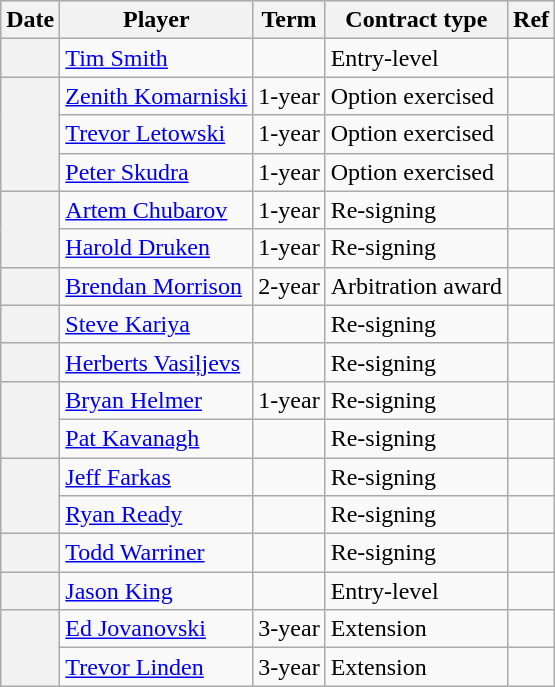<table class="wikitable plainrowheaders">
<tr style="background:#ddd; text-align:center;">
<th>Date</th>
<th>Player</th>
<th>Term</th>
<th>Contract type</th>
<th>Ref</th>
</tr>
<tr>
<th scope="row"></th>
<td><a href='#'>Tim Smith</a></td>
<td></td>
<td>Entry-level</td>
<td></td>
</tr>
<tr>
<th scope="row" rowspan=3></th>
<td><a href='#'>Zenith Komarniski</a></td>
<td>1-year</td>
<td>Option exercised</td>
<td></td>
</tr>
<tr>
<td><a href='#'>Trevor Letowski</a></td>
<td>1-year</td>
<td>Option exercised</td>
<td></td>
</tr>
<tr>
<td><a href='#'>Peter Skudra</a></td>
<td>1-year</td>
<td>Option exercised</td>
<td></td>
</tr>
<tr>
<th scope="row" rowspan=2></th>
<td><a href='#'>Artem Chubarov</a></td>
<td>1-year</td>
<td>Re-signing</td>
<td></td>
</tr>
<tr>
<td><a href='#'>Harold Druken</a></td>
<td>1-year</td>
<td>Re-signing</td>
<td></td>
</tr>
<tr>
<th scope="row"></th>
<td><a href='#'>Brendan Morrison</a></td>
<td>2-year</td>
<td>Arbitration award</td>
<td></td>
</tr>
<tr>
<th scope="row"></th>
<td><a href='#'>Steve Kariya</a></td>
<td></td>
<td>Re-signing</td>
<td></td>
</tr>
<tr>
<th scope="row"></th>
<td><a href='#'>Herberts Vasiļjevs</a></td>
<td></td>
<td>Re-signing</td>
<td></td>
</tr>
<tr>
<th scope="row" rowspan=2></th>
<td><a href='#'>Bryan Helmer</a></td>
<td>1-year</td>
<td>Re-signing</td>
<td></td>
</tr>
<tr>
<td><a href='#'>Pat Kavanagh</a></td>
<td></td>
<td>Re-signing</td>
<td></td>
</tr>
<tr>
<th scope="row" rowspan=2></th>
<td><a href='#'>Jeff Farkas</a></td>
<td></td>
<td>Re-signing</td>
<td></td>
</tr>
<tr>
<td><a href='#'>Ryan Ready</a></td>
<td></td>
<td>Re-signing</td>
<td></td>
</tr>
<tr>
<th scope="row"></th>
<td><a href='#'>Todd Warriner</a></td>
<td></td>
<td>Re-signing</td>
<td></td>
</tr>
<tr>
<th scope="row"></th>
<td><a href='#'>Jason King</a></td>
<td></td>
<td>Entry-level</td>
<td></td>
</tr>
<tr>
<th scope="row" rowspan=2></th>
<td><a href='#'>Ed Jovanovski</a></td>
<td>3-year</td>
<td>Extension</td>
<td></td>
</tr>
<tr>
<td><a href='#'>Trevor Linden</a></td>
<td>3-year</td>
<td>Extension</td>
<td></td>
</tr>
</table>
